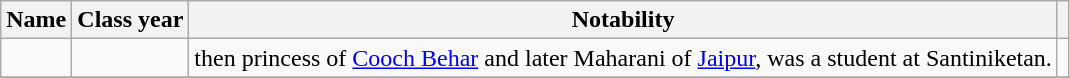<table class="wikitable sortable">
<tr>
<th>Name</th>
<th data-sort-type="isoDate">Class year</th>
<th class="unsortable">Notability</th>
<th class="unsortable"></th>
</tr>
<tr>
<td></td>
<td style="text-align:center;"></td>
<td>then princess of <a href='#'>Cooch Behar</a> and later Maharani of <a href='#'>Jaipur</a>, was a student at Santiniketan.</td>
<td style="text-align:center;"></td>
</tr>
<tr>
</tr>
</table>
